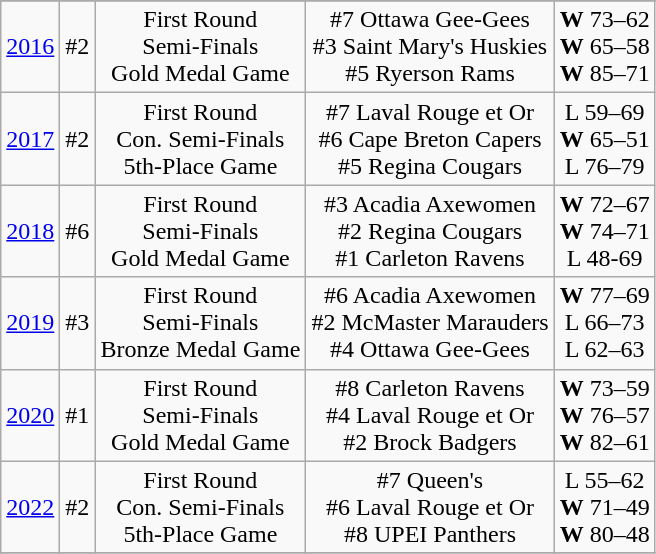<table class="wikitable" style="text-align:center">
<tr>
</tr>
<tr>
<td rowspan=1><a href='#'>2016</a></td>
<td>#2</td>
<td>First Round<br>Semi-Finals<br>Gold Medal Game</td>
<td>#7 Ottawa Gee-Gees<br>#3 Saint Mary's Huskies<br>#5 Ryerson Rams</td>
<td><strong>W</strong> 73–62<br><strong>W</strong> 65–58<br><strong>W</strong> 85–71</td>
</tr>
<tr>
<td rowspan=1><a href='#'>2017</a></td>
<td>#2</td>
<td>First Round<br>Con. Semi-Finals<br>5th-Place Game</td>
<td>#7 Laval Rouge et Or<br>#6 Cape Breton Capers<br>#5 Regina Cougars</td>
<td>L 59–69<br><strong>W</strong> 65–51<br>L 76–79</td>
</tr>
<tr>
<td rowspan=1><a href='#'>2018</a></td>
<td>#6</td>
<td>First Round<br>Semi-Finals<br>Gold Medal Game</td>
<td>#3 Acadia Axewomen<br>#2 Regina Cougars<br>#1 Carleton Ravens</td>
<td><strong>W</strong> 72–67<br><strong>W</strong> 74–71<br>L 48-69</td>
</tr>
<tr>
<td rowspan=1><a href='#'>2019</a></td>
<td>#3</td>
<td>First Round<br>Semi-Finals<br>Bronze Medal Game</td>
<td>#6 Acadia Axewomen<br>#2 McMaster Marauders<br>#4 Ottawa Gee-Gees</td>
<td><strong>W</strong> 77–69<br>L 66–73<br>L 62–63</td>
</tr>
<tr>
<td rowspan=1><a href='#'>2020</a></td>
<td>#1</td>
<td>First Round<br>Semi-Finals<br>Gold Medal Game</td>
<td>#8 Carleton Ravens<br>#4 Laval Rouge et Or<br>#2 Brock Badgers</td>
<td><strong>W</strong> 73–59<br><strong>W</strong> 76–57<br><strong>W</strong> 82–61</td>
</tr>
<tr>
<td rowspan=1><a href='#'>2022</a></td>
<td>#2</td>
<td>First Round<br>Con. Semi-Finals<br>5th-Place Game</td>
<td>#7 Queen's<br>#6 Laval Rouge et Or<br>#8 UPEI Panthers</td>
<td>L 55–62<br><strong>W</strong> 71–49<br><strong>W</strong> 80–48</td>
</tr>
<tr style="text-align:center;">
</tr>
</table>
